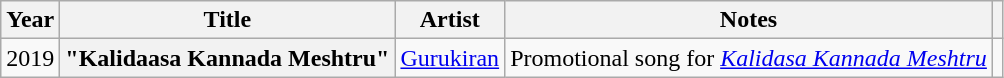<table class="wikitable sortable plainrowheaders">
<tr style="text-align:center;">
<th scope="col">Year</th>
<th scope="col">Title</th>
<th scope="col">Artist</th>
<th scope="col" class="unsortable">Notes</th>
<th scope="col" class="unsortable"></th>
</tr>
<tr>
<td>2019</td>
<th scope="row">"Kalidaasa Kannada Meshtru"</th>
<td><a href='#'>Gurukiran</a></td>
<td>Promotional song for <em><a href='#'>Kalidasa Kannada Meshtru</a></em></td>
<td style="text-align: center;"></td>
</tr>
</table>
